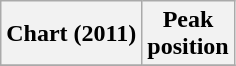<table class="wikitable sortable plainrowheaders" style="text-align:center">
<tr>
<th>Chart (2011)</th>
<th>Peak<br>position</th>
</tr>
<tr>
</tr>
</table>
